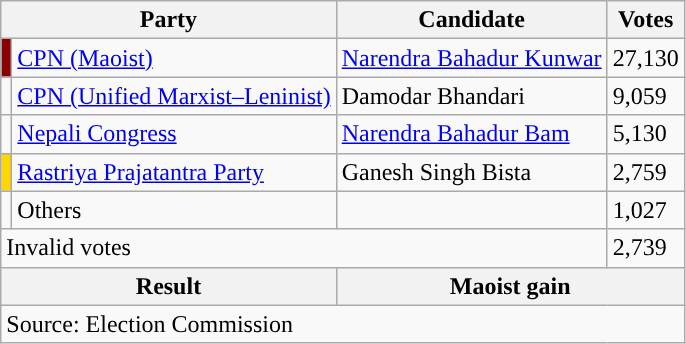<table class="wikitable">
<tr>
<th colspan="2">Party</th>
<th>Candidate</th>
<th>Votes</th>
</tr>
<tr>
<td style="background-color:darkred"></td>
<td><a href='#'>CPN (Maoist)</a></td>
<td><a href='#'>Narendra Bahadur Kunwar</a></td>
<td>27,130</td>
</tr>
<tr>
<td style="background-color:"></td>
<td><a href='#'>CPN (Unified Marxist–Leninist)</a></td>
<td>Damodar Bhandari</td>
<td>9,059</td>
</tr>
<tr>
<td style="background-color:"></td>
<td><a href='#'>Nepali Congress</a></td>
<td><a href='#'>Narendra Bahadur Bam</a></td>
<td>5,130</td>
</tr>
<tr>
<td style="background-color:gold"></td>
<td><a href='#'>Rastriya Prajatantra Party</a></td>
<td>Ganesh Singh Bista</td>
<td>2,759</td>
</tr>
<tr>
<td></td>
<td>Others</td>
<td></td>
<td>1,027</td>
</tr>
<tr>
<td colspan="3">Invalid votes</td>
<td>2,739</td>
</tr>
<tr>
<th colspan="2">Result</th>
<th colspan="2">Maoist gain</th>
</tr>
<tr>
<td colspan="4">Source: Election Commission</td>
</tr>
</table>
